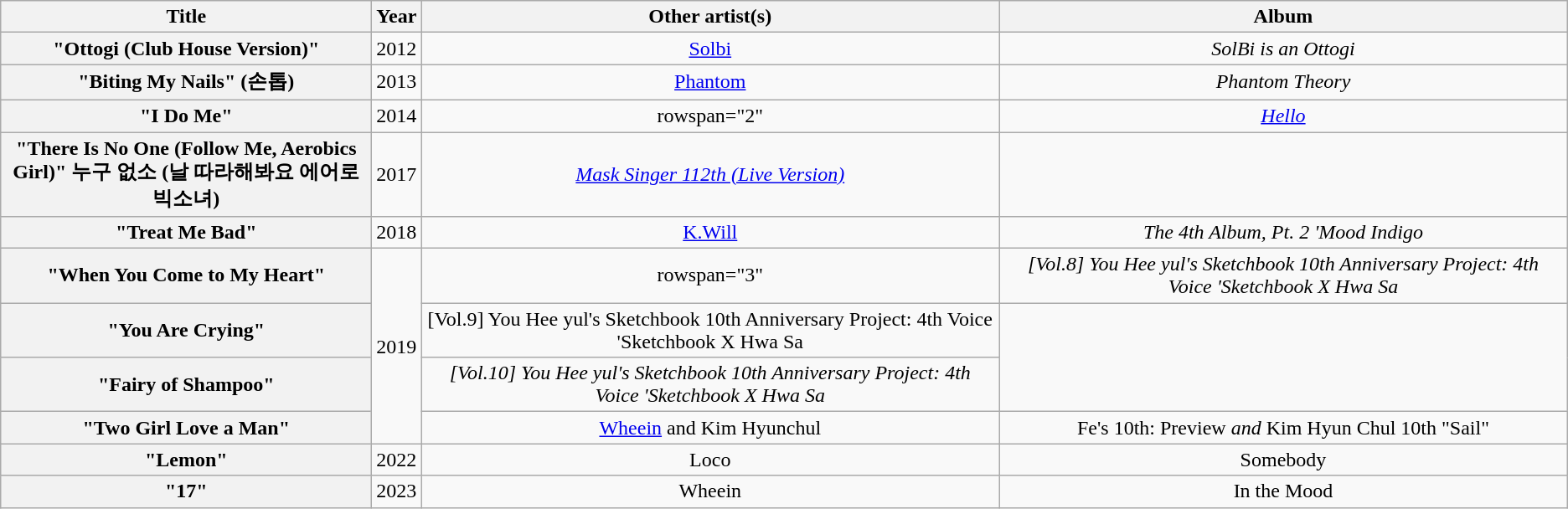<table class="wikitable plainrowheaders" style="text-align:center;">
<tr>
<th scope="col"  style="width:18em;">Title</th>
<th scope="col">Year</th>
<th scope="col">Other artist(s)</th>
<th scope="col">Album</th>
</tr>
<tr>
<th scope="row">"Ottogi (Club House Version)"</th>
<td>2012</td>
<td><a href='#'>Solbi</a></td>
<td><em>SolBi is an Ottogi</em></td>
</tr>
<tr>
<th scope="row">"Biting My Nails" (손톱)</th>
<td>2013</td>
<td><a href='#'>Phantom</a></td>
<td><em>Phantom Theory</em></td>
</tr>
<tr>
<th scope="row">"I Do Me"</th>
<td>2014</td>
<td>rowspan="2" </td>
<td><em><a href='#'>Hello</a></em></td>
</tr>
<tr>
<th scope="row">"There Is No One (Follow Me, Aerobics Girl)" 누구 없소 (날 따라해봐요 에어로빅소녀)</th>
<td>2017</td>
<td><em><a href='#'>Mask Singer 112th (Live Version)</a></em></td>
</tr>
<tr>
<th scope="row">"Treat Me Bad"</th>
<td>2018</td>
<td><a href='#'>K.Will</a></td>
<td><em>The 4th Album, Pt. 2 'Mood Indigo</em></td>
</tr>
<tr>
<th scope="row">"When You Come to My Heart"</th>
<td rowspan="4">2019</td>
<td>rowspan="3" </td>
<td><em>[Vol.8] You Hee yul's Sketchbook 10th Anniversary Project: 4th Voice 'Sketchbook X Hwa Sa<strong></td>
</tr>
<tr>
<th scope="row">"You Are Crying"</th>
<td></em>[Vol.9] You Hee yul's Sketchbook 10th Anniversary Project: 4th Voice 'Sketchbook X Hwa Sa</strong></td>
</tr>
<tr>
<th scope="row">"Fairy of Shampoo"</th>
<td><em>[Vol.10] You Hee yul's Sketchbook 10th Anniversary Project: 4th Voice 'Sketchbook X Hwa Sa<strong></td>
</tr>
<tr>
<th scope="row">"Two Girl Love a Man"</th>
<td><a href='#'>Wheein</a> and Kim Hyunchul</td>
<td></em>Fe's 10th: Preview<em> and </em>Kim Hyun Chul 10th "Sail"<em></td>
</tr>
<tr>
<th scope="row">"Lemon"</th>
<td>2022</td>
<td>Loco</td>
<td></em>Somebody<em></td>
</tr>
<tr>
<th scope="row">"17"</th>
<td>2023</td>
<td>Wheein</td>
<td></em>In the Mood<em></td>
</tr>
</table>
